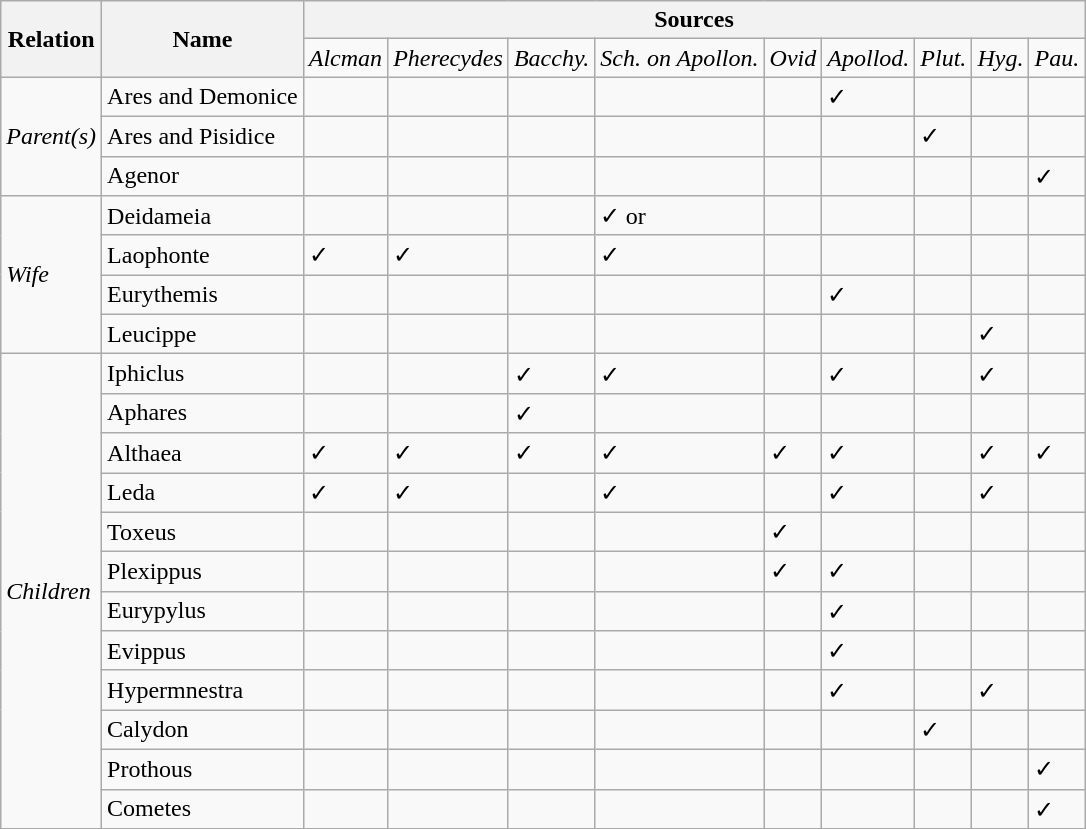<table class="wikitable">
<tr>
<th rowspan="2">Relation</th>
<th rowspan="2">Name</th>
<th colspan="9">Sources</th>
</tr>
<tr>
<td><em>Alcman</em></td>
<td><em>Pherecydes</em></td>
<td><em>Bacchy.</em></td>
<td><em>Sch. on Apollon.</em></td>
<td><em>Ovid</em></td>
<td><em>Apollod.</em></td>
<td><em>Plut.</em></td>
<td><em>Hyg.</em></td>
<td><em>Pau.</em></td>
</tr>
<tr>
<td rowspan="3"><em>Parent(s)</em></td>
<td>Ares and Demonice</td>
<td></td>
<td></td>
<td></td>
<td></td>
<td></td>
<td>✓</td>
<td></td>
<td></td>
<td></td>
</tr>
<tr>
<td>Ares and Pisidice</td>
<td></td>
<td></td>
<td></td>
<td></td>
<td></td>
<td></td>
<td>✓</td>
<td></td>
<td></td>
</tr>
<tr>
<td>Agenor</td>
<td></td>
<td></td>
<td></td>
<td></td>
<td></td>
<td></td>
<td></td>
<td></td>
<td>✓</td>
</tr>
<tr>
<td rowspan="4"><em>Wife</em></td>
<td>Deidameia</td>
<td></td>
<td></td>
<td></td>
<td>✓ or</td>
<td></td>
<td></td>
<td></td>
<td></td>
<td></td>
</tr>
<tr>
<td>Laophonte</td>
<td>✓</td>
<td>✓</td>
<td></td>
<td>✓</td>
<td></td>
<td></td>
<td></td>
<td></td>
<td></td>
</tr>
<tr>
<td>Eurythemis</td>
<td></td>
<td></td>
<td></td>
<td></td>
<td></td>
<td>✓</td>
<td></td>
<td></td>
<td></td>
</tr>
<tr>
<td>Leucippe</td>
<td></td>
<td></td>
<td></td>
<td></td>
<td></td>
<td></td>
<td></td>
<td>✓</td>
<td></td>
</tr>
<tr>
<td rowspan="12"><em>Children</em></td>
<td>Iphiclus</td>
<td></td>
<td></td>
<td>✓</td>
<td>✓</td>
<td></td>
<td>✓</td>
<td></td>
<td>✓</td>
<td></td>
</tr>
<tr>
<td>Aphares</td>
<td></td>
<td></td>
<td>✓</td>
<td></td>
<td></td>
<td></td>
<td></td>
<td></td>
<td></td>
</tr>
<tr>
<td>Althaea</td>
<td>✓</td>
<td>✓</td>
<td>✓</td>
<td>✓</td>
<td>✓</td>
<td>✓</td>
<td></td>
<td>✓</td>
<td>✓</td>
</tr>
<tr>
<td>Leda</td>
<td>✓</td>
<td>✓</td>
<td></td>
<td>✓</td>
<td></td>
<td>✓</td>
<td></td>
<td>✓</td>
<td></td>
</tr>
<tr>
<td>Toxeus</td>
<td></td>
<td></td>
<td></td>
<td></td>
<td>✓</td>
<td></td>
<td></td>
<td></td>
<td></td>
</tr>
<tr>
<td>Plexippus</td>
<td></td>
<td></td>
<td></td>
<td></td>
<td>✓</td>
<td>✓</td>
<td></td>
<td></td>
<td></td>
</tr>
<tr>
<td>Eurypylus</td>
<td></td>
<td></td>
<td></td>
<td></td>
<td></td>
<td>✓</td>
<td></td>
<td></td>
<td></td>
</tr>
<tr>
<td>Evippus</td>
<td></td>
<td></td>
<td></td>
<td></td>
<td></td>
<td>✓</td>
<td></td>
<td></td>
<td></td>
</tr>
<tr>
<td>Hypermnestra</td>
<td></td>
<td></td>
<td></td>
<td></td>
<td></td>
<td>✓</td>
<td></td>
<td>✓</td>
<td></td>
</tr>
<tr>
<td>Calydon</td>
<td></td>
<td></td>
<td></td>
<td></td>
<td></td>
<td></td>
<td>✓</td>
<td></td>
<td></td>
</tr>
<tr>
<td>Prothous</td>
<td></td>
<td></td>
<td></td>
<td></td>
<td></td>
<td></td>
<td></td>
<td></td>
<td>✓</td>
</tr>
<tr>
<td>Cometes</td>
<td></td>
<td></td>
<td></td>
<td></td>
<td></td>
<td></td>
<td></td>
<td></td>
<td>✓</td>
</tr>
</table>
